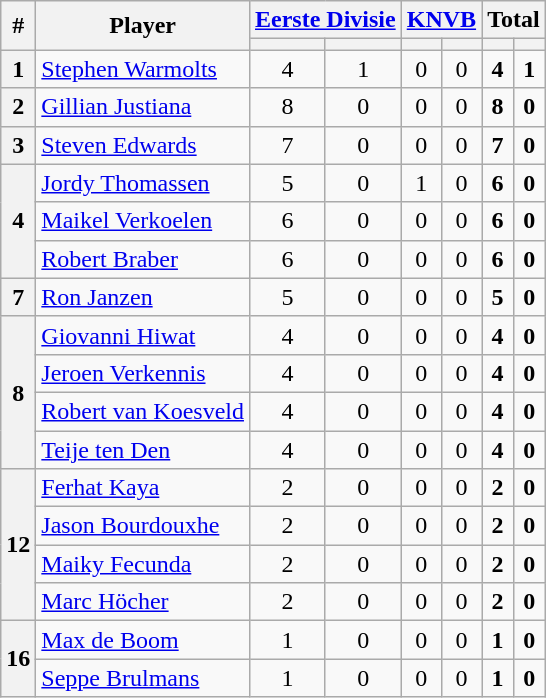<table class="wikitable sortable" style="text-align:center">
<tr>
<th rowspan="2">#</th>
<th rowspan="2">Player</th>
<th colspan="2"><a href='#'>Eerste Divisie</a></th>
<th colspan="2"><a href='#'>KNVB</a></th>
<th colspan="2"><strong>Total</strong></th>
</tr>
<tr>
<th></th>
<th></th>
<th></th>
<th></th>
<th></th>
<th></th>
</tr>
<tr>
<th>1</th>
<td align="left"> <a href='#'>Stephen Warmolts</a></td>
<td>4</td>
<td>1</td>
<td>0</td>
<td>0</td>
<td><strong>4</strong></td>
<td><strong>1</strong></td>
</tr>
<tr>
<th>2</th>
<td align="left"> <a href='#'>Gillian Justiana</a></td>
<td>8</td>
<td>0</td>
<td>0</td>
<td>0</td>
<td><strong>8</strong></td>
<td><strong>0</strong></td>
</tr>
<tr>
<th>3</th>
<td align="left"> <a href='#'>Steven Edwards</a></td>
<td>7</td>
<td>0</td>
<td>0</td>
<td>0</td>
<td><strong>7</strong></td>
<td><strong>0</strong></td>
</tr>
<tr>
<th rowspan=3>4</th>
<td align="left"> <a href='#'>Jordy Thomassen</a></td>
<td>5</td>
<td>0</td>
<td>1</td>
<td>0</td>
<td><strong>6</strong></td>
<td><strong>0</strong></td>
</tr>
<tr>
<td align="left"> <a href='#'>Maikel Verkoelen</a></td>
<td>6</td>
<td>0</td>
<td>0</td>
<td>0</td>
<td><strong>6</strong></td>
<td><strong>0</strong></td>
</tr>
<tr>
<td align="left"> <a href='#'>Robert Braber</a></td>
<td>6</td>
<td>0</td>
<td>0</td>
<td>0</td>
<td><strong>6</strong></td>
<td><strong>0</strong></td>
</tr>
<tr>
<th>7</th>
<td align="left"> <a href='#'>Ron Janzen</a></td>
<td>5</td>
<td>0</td>
<td>0</td>
<td>0</td>
<td><strong>5</strong></td>
<td><strong>0</strong></td>
</tr>
<tr>
<th rowspan=4>8</th>
<td align="left"> <a href='#'>Giovanni Hiwat</a></td>
<td>4</td>
<td>0</td>
<td>0</td>
<td>0</td>
<td><strong>4</strong></td>
<td><strong>0</strong></td>
</tr>
<tr>
<td align="left"> <a href='#'>Jeroen Verkennis</a></td>
<td>4</td>
<td>0</td>
<td>0</td>
<td>0</td>
<td><strong>4</strong></td>
<td><strong>0</strong></td>
</tr>
<tr>
<td align="left"> <a href='#'>Robert van Koesveld</a></td>
<td>4</td>
<td>0</td>
<td>0</td>
<td>0</td>
<td><strong>4</strong></td>
<td><strong>0</strong></td>
</tr>
<tr>
<td align="left"> <a href='#'>Teije ten Den</a></td>
<td>4</td>
<td>0</td>
<td>0</td>
<td>0</td>
<td><strong>4</strong></td>
<td><strong>0</strong></td>
</tr>
<tr>
<th rowspan=4>12</th>
<td align="left"> <a href='#'>Ferhat Kaya</a></td>
<td>2</td>
<td>0</td>
<td>0</td>
<td>0</td>
<td><strong>2</strong></td>
<td><strong>0</strong></td>
</tr>
<tr>
<td align="left"> <a href='#'>Jason Bourdouxhe</a></td>
<td>2</td>
<td>0</td>
<td>0</td>
<td>0</td>
<td><strong>2</strong></td>
<td><strong>0</strong></td>
</tr>
<tr>
<td align="left"> <a href='#'>Maiky Fecunda</a></td>
<td>2</td>
<td>0</td>
<td>0</td>
<td>0</td>
<td><strong>2</strong></td>
<td><strong>0</strong></td>
</tr>
<tr>
<td align="left"> <a href='#'>Marc Höcher</a></td>
<td>2</td>
<td>0</td>
<td>0</td>
<td>0</td>
<td><strong>2</strong></td>
<td><strong>0</strong></td>
</tr>
<tr>
<th rowspan=4>16</th>
<td align="left"> <a href='#'>Max de Boom</a></td>
<td>1</td>
<td>0</td>
<td>0</td>
<td>0</td>
<td><strong>1</strong></td>
<td><strong>0</strong></td>
</tr>
<tr>
<td align="left"> <a href='#'>Seppe Brulmans</a></td>
<td>1</td>
<td>0</td>
<td>0</td>
<td>0</td>
<td><strong>1</strong></td>
<td><strong>0</strong></td>
</tr>
</table>
